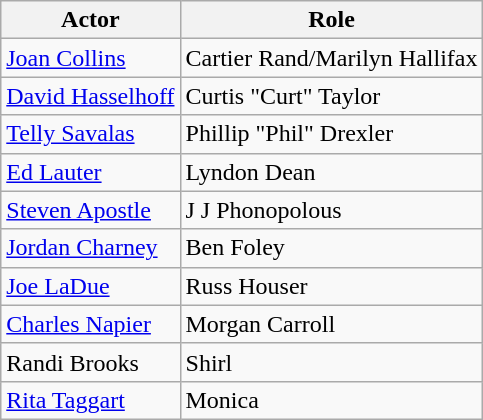<table class="wikitable">
<tr>
<th>Actor</th>
<th>Role</th>
</tr>
<tr>
<td><a href='#'>Joan Collins</a></td>
<td>Cartier Rand/Marilyn Hallifax</td>
</tr>
<tr>
<td><a href='#'>David Hasselhoff</a></td>
<td>Curtis "Curt" Taylor</td>
</tr>
<tr>
<td><a href='#'>Telly Savalas</a></td>
<td>Phillip "Phil" Drexler</td>
</tr>
<tr>
<td><a href='#'>Ed Lauter</a></td>
<td>Lyndon Dean</td>
</tr>
<tr>
<td><a href='#'>Steven Apostle</a></td>
<td>J J Phonopolous</td>
</tr>
<tr>
<td><a href='#'>Jordan Charney</a></td>
<td>Ben Foley</td>
</tr>
<tr>
<td><a href='#'>Joe LaDue</a></td>
<td>Russ Houser</td>
</tr>
<tr>
<td><a href='#'>Charles Napier</a></td>
<td>Morgan Carroll</td>
</tr>
<tr>
<td>Randi Brooks</td>
<td>Shirl</td>
</tr>
<tr>
<td><a href='#'>Rita Taggart</a></td>
<td>Monica</td>
</tr>
</table>
